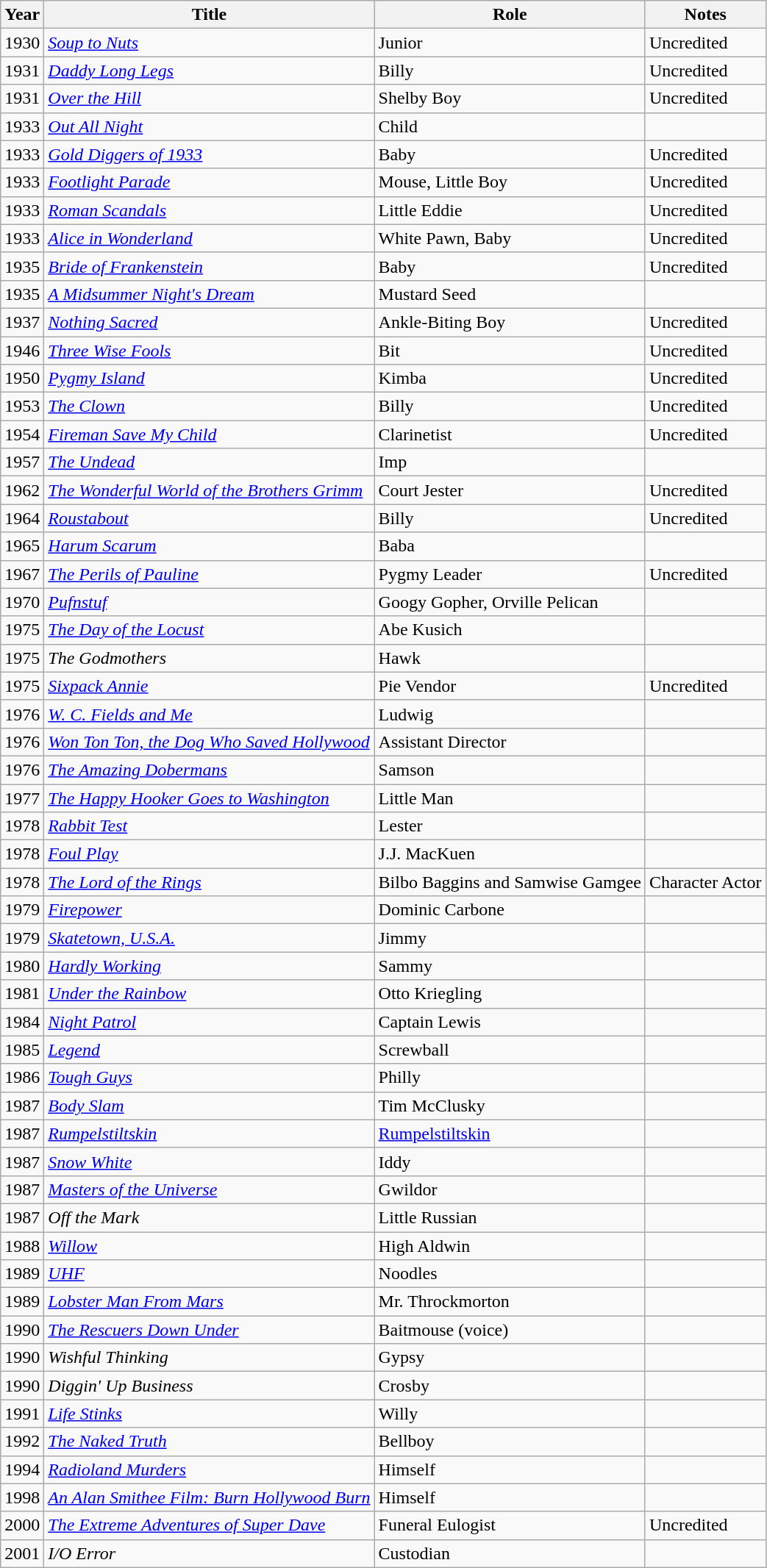<table class="wikitable sortable">
<tr>
<th>Year</th>
<th>Title</th>
<th>Role</th>
<th>Notes</th>
</tr>
<tr>
<td>1930</td>
<td><em><a href='#'>Soup to Nuts</a></em></td>
<td>Junior</td>
<td>Uncredited</td>
</tr>
<tr>
<td>1931</td>
<td><em><a href='#'>Daddy Long Legs</a></em></td>
<td>Billy</td>
<td>Uncredited</td>
</tr>
<tr>
<td>1931</td>
<td><em><a href='#'>Over the Hill</a></em></td>
<td>Shelby Boy</td>
<td>Uncredited</td>
</tr>
<tr>
<td>1933</td>
<td><em><a href='#'>Out All Night</a></em></td>
<td>Child</td>
<td></td>
</tr>
<tr>
<td>1933</td>
<td><em><a href='#'>Gold Diggers of 1933</a></em></td>
<td>Baby</td>
<td>Uncredited</td>
</tr>
<tr>
<td>1933</td>
<td><em><a href='#'>Footlight Parade</a></em></td>
<td>Mouse, Little Boy</td>
<td>Uncredited</td>
</tr>
<tr>
<td>1933</td>
<td><em><a href='#'>Roman Scandals</a></em></td>
<td>Little Eddie</td>
<td>Uncredited</td>
</tr>
<tr>
<td>1933</td>
<td><em><a href='#'>Alice in Wonderland</a></em></td>
<td>White Pawn, Baby</td>
<td>Uncredited</td>
</tr>
<tr>
<td>1935</td>
<td><em><a href='#'>Bride of Frankenstein</a></em></td>
<td>Baby</td>
<td>Uncredited</td>
</tr>
<tr>
<td>1935</td>
<td><em><a href='#'>A Midsummer Night's Dream</a></em></td>
<td>Mustard Seed</td>
<td></td>
</tr>
<tr>
<td>1937</td>
<td><em><a href='#'>Nothing Sacred</a></em></td>
<td>Ankle-Biting Boy</td>
<td>Uncredited</td>
</tr>
<tr>
<td>1946</td>
<td><em><a href='#'>Three Wise Fools</a></em></td>
<td>Bit</td>
<td>Uncredited</td>
</tr>
<tr>
<td>1950</td>
<td><em><a href='#'>Pygmy Island</a></em></td>
<td>Kimba</td>
<td>Uncredited</td>
</tr>
<tr>
<td>1953</td>
<td><em><a href='#'>The Clown</a></em></td>
<td>Billy</td>
<td>Uncredited</td>
</tr>
<tr>
<td>1954</td>
<td><em><a href='#'>Fireman Save My Child</a></em></td>
<td>Clarinetist</td>
<td>Uncredited</td>
</tr>
<tr>
<td>1957</td>
<td><em><a href='#'>The Undead</a></em></td>
<td>Imp</td>
<td></td>
</tr>
<tr>
<td>1962</td>
<td><em><a href='#'>The Wonderful World of the Brothers Grimm</a></em></td>
<td>Court Jester</td>
<td>Uncredited</td>
</tr>
<tr>
<td>1964</td>
<td><em><a href='#'>Roustabout</a></em></td>
<td>Billy</td>
<td>Uncredited</td>
</tr>
<tr>
<td>1965</td>
<td><em><a href='#'>Harum Scarum</a></em></td>
<td>Baba</td>
<td></td>
</tr>
<tr>
<td>1967</td>
<td><em><a href='#'>The Perils of Pauline</a></em></td>
<td>Pygmy Leader</td>
<td>Uncredited</td>
</tr>
<tr>
<td>1970</td>
<td><em><a href='#'>Pufnstuf</a></em></td>
<td>Googy Gopher, Orville Pelican</td>
<td></td>
</tr>
<tr>
<td>1975</td>
<td><em><a href='#'>The Day of the Locust</a></em></td>
<td>Abe Kusich</td>
<td></td>
</tr>
<tr>
<td>1975</td>
<td><em>The Godmothers</em></td>
<td>Hawk</td>
<td></td>
</tr>
<tr>
<td>1975</td>
<td><em><a href='#'>Sixpack Annie</a></em></td>
<td>Pie Vendor</td>
<td>Uncredited</td>
</tr>
<tr>
<td>1976</td>
<td><em><a href='#'>W. C. Fields and Me</a></em></td>
<td>Ludwig</td>
<td></td>
</tr>
<tr>
<td>1976</td>
<td><em><a href='#'>Won Ton Ton, the Dog Who Saved Hollywood</a></em></td>
<td>Assistant Director</td>
<td></td>
</tr>
<tr>
<td>1976</td>
<td><em><a href='#'>The Amazing Dobermans</a></em></td>
<td>Samson</td>
<td></td>
</tr>
<tr>
<td>1977</td>
<td><em><a href='#'>The Happy Hooker Goes to Washington</a></em></td>
<td>Little Man</td>
<td></td>
</tr>
<tr>
<td>1978</td>
<td><em><a href='#'>Rabbit Test</a></em></td>
<td>Lester</td>
<td></td>
</tr>
<tr>
<td>1978</td>
<td><em><a href='#'>Foul Play</a></em></td>
<td>J.J. MacKuen</td>
<td></td>
</tr>
<tr>
<td>1978</td>
<td><em><a href='#'>The Lord of the Rings</a></em></td>
<td>Bilbo Baggins and Samwise Gamgee</td>
<td>Character Actor</td>
</tr>
<tr>
<td>1979</td>
<td><em><a href='#'>Firepower</a></em></td>
<td>Dominic Carbone</td>
<td></td>
</tr>
<tr>
<td>1979</td>
<td><em><a href='#'>Skatetown, U.S.A.</a></em></td>
<td>Jimmy</td>
<td></td>
</tr>
<tr>
<td>1980</td>
<td><em><a href='#'>Hardly Working</a></em></td>
<td>Sammy</td>
<td></td>
</tr>
<tr>
<td>1981</td>
<td><em><a href='#'>Under the Rainbow</a></em></td>
<td>Otto Kriegling</td>
<td></td>
</tr>
<tr>
<td>1984</td>
<td><em><a href='#'>Night Patrol</a></em></td>
<td>Captain Lewis</td>
<td></td>
</tr>
<tr>
<td>1985</td>
<td><em><a href='#'>Legend</a></em></td>
<td>Screwball</td>
<td></td>
</tr>
<tr>
<td>1986</td>
<td><em><a href='#'>Tough Guys</a></em></td>
<td>Philly</td>
<td></td>
</tr>
<tr>
<td>1987</td>
<td><em><a href='#'>Body Slam</a></em></td>
<td>Tim McClusky</td>
<td></td>
</tr>
<tr>
<td>1987</td>
<td><em><a href='#'>Rumpelstiltskin</a></em></td>
<td><a href='#'>Rumpelstiltskin</a></td>
<td></td>
</tr>
<tr>
<td>1987</td>
<td><em><a href='#'>Snow White</a></em></td>
<td>Iddy</td>
<td></td>
</tr>
<tr>
<td>1987</td>
<td><em><a href='#'>Masters of the Universe</a></em></td>
<td>Gwildor</td>
<td></td>
</tr>
<tr>
<td>1987</td>
<td><em>Off the Mark</em></td>
<td>Little Russian</td>
<td></td>
</tr>
<tr>
<td>1988</td>
<td><em><a href='#'>Willow</a></em></td>
<td>High Aldwin</td>
<td></td>
</tr>
<tr>
<td>1989</td>
<td><em><a href='#'>UHF</a></em></td>
<td>Noodles</td>
<td></td>
</tr>
<tr>
<td>1989</td>
<td><em><a href='#'>Lobster Man From Mars</a></em></td>
<td>Mr. Throckmorton</td>
<td></td>
</tr>
<tr>
<td>1990</td>
<td><em><a href='#'>The Rescuers Down Under</a></em></td>
<td>Baitmouse (voice)</td>
<td></td>
</tr>
<tr>
<td>1990</td>
<td><em>Wishful Thinking</em></td>
<td>Gypsy</td>
<td></td>
</tr>
<tr>
<td>1990</td>
<td><em>Diggin' Up Business</em></td>
<td>Crosby</td>
<td></td>
</tr>
<tr>
<td>1991</td>
<td><em><a href='#'>Life Stinks</a></em></td>
<td>Willy</td>
<td></td>
</tr>
<tr>
<td>1992</td>
<td><em><a href='#'>The Naked Truth</a></em></td>
<td>Bellboy</td>
<td></td>
</tr>
<tr>
<td>1994</td>
<td><em><a href='#'>Radioland Murders</a></em></td>
<td>Himself</td>
<td></td>
</tr>
<tr>
<td>1998</td>
<td><em><a href='#'>An Alan Smithee Film: Burn Hollywood Burn</a></em></td>
<td>Himself</td>
<td></td>
</tr>
<tr>
<td>2000</td>
<td><em><a href='#'>The Extreme Adventures of Super Dave</a></em></td>
<td>Funeral Eulogist</td>
<td>Uncredited</td>
</tr>
<tr>
<td>2001</td>
<td><em>I/O Error</em></td>
<td>Custodian</td>
<td></td>
</tr>
</table>
